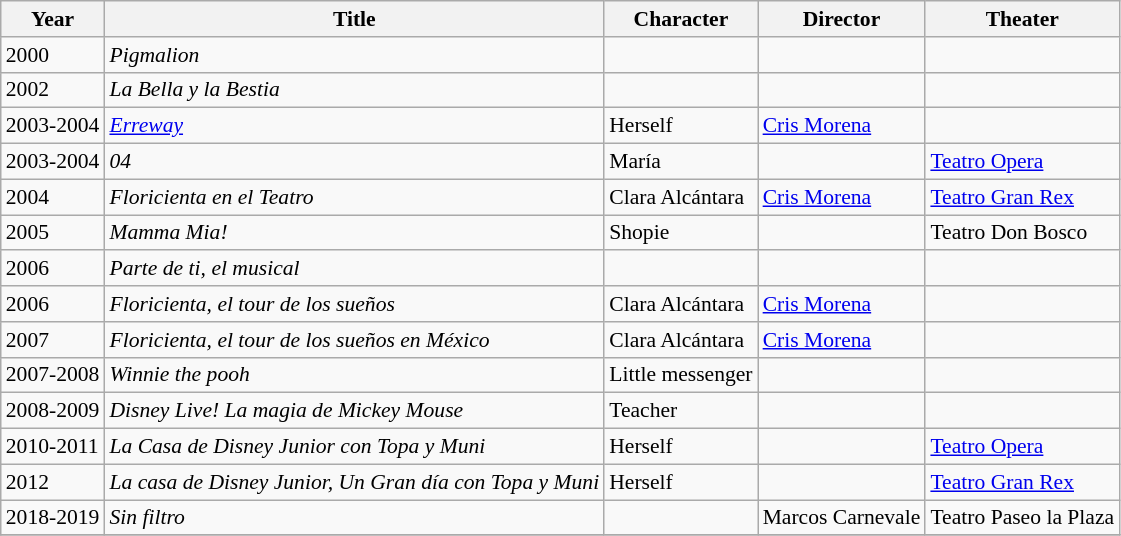<table class="wikitable" style="font-size: 90%;">
<tr>
<th>Year</th>
<th>Title</th>
<th>Character</th>
<th>Director</th>
<th>Theater</th>
</tr>
<tr>
<td>2000</td>
<td><em>Pigmalion</em></td>
<td></td>
<td></td>
<td></td>
</tr>
<tr>
<td>2002</td>
<td><em>La Bella y la Bestia</em></td>
<td></td>
<td></td>
<td></td>
</tr>
<tr>
<td>2003-2004</td>
<td><em><a href='#'>Erreway</a></em></td>
<td>Herself</td>
<td><a href='#'>Cris Morena</a></td>
<td></td>
</tr>
<tr>
<td>2003-2004</td>
<td><em>04</em></td>
<td>María</td>
<td></td>
<td><a href='#'>Teatro Opera</a></td>
</tr>
<tr>
<td>2004</td>
<td><em>Floricienta en el Teatro</em></td>
<td>Clara Alcántara</td>
<td><a href='#'>Cris Morena</a></td>
<td><a href='#'>Teatro Gran Rex</a></td>
</tr>
<tr>
<td>2005</td>
<td><em>Mamma Mia!</em></td>
<td>Shopie</td>
<td></td>
<td>Teatro Don Bosco</td>
</tr>
<tr>
<td>2006</td>
<td><em>Parte de ti, el musical</em></td>
<td></td>
<td></td>
<td></td>
</tr>
<tr>
<td>2006</td>
<td><em>Floricienta, el tour de los sueños</em></td>
<td>Clara Alcántara</td>
<td><a href='#'>Cris Morena</a></td>
<td></td>
</tr>
<tr>
<td>2007</td>
<td><em>Floricienta, el tour de los sueños en México</em></td>
<td>Clara Alcántara</td>
<td><a href='#'>Cris Morena</a></td>
<td></td>
</tr>
<tr>
<td>2007-2008</td>
<td><em>Winnie the pooh</em></td>
<td>Little messenger</td>
<td></td>
<td></td>
</tr>
<tr>
<td>2008-2009</td>
<td><em>Disney Live! La magia de Mickey Mouse</em></td>
<td>Teacher</td>
<td></td>
<td></td>
</tr>
<tr>
<td>2010-2011</td>
<td><em>La Casa de Disney Junior con Topa y Muni</em></td>
<td>Herself</td>
<td></td>
<td><a href='#'>Teatro Opera</a></td>
</tr>
<tr>
<td>2012</td>
<td><em>La casa de Disney Junior, Un Gran día con Topa y Muni</em></td>
<td>Herself</td>
<td></td>
<td><a href='#'>Teatro Gran Rex</a></td>
</tr>
<tr>
<td>2018-2019</td>
<td><em>Sin filtro</em></td>
<td></td>
<td>Marcos Carnevale</td>
<td>Teatro Paseo la Plaza</td>
</tr>
<tr>
</tr>
</table>
